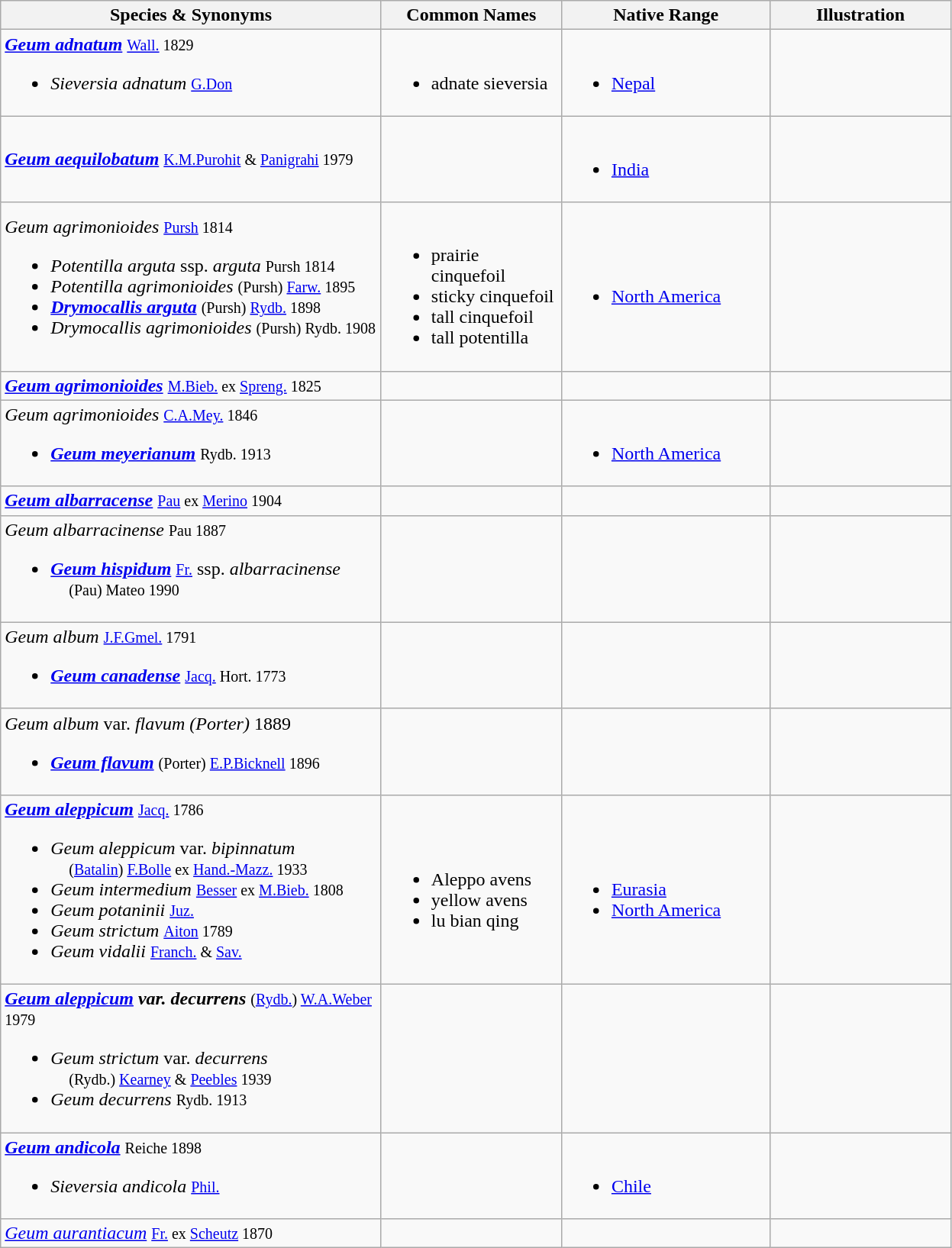<table class="wikitable">
<tr>
<th width=325>Species & Synonyms</th>
<th width=150>Common Names</th>
<th width=175>Native Range</th>
<th width=150>Illustration</th>
</tr>
<tr>
<td><strong><em><a href='#'>Geum adnatum</a></em></strong> <small><a href='#'>Wall.</a> 1829</small><br><ul><li><em>Sieversia adnatum</em> <small><a href='#'>G.Don</a></small></li></ul></td>
<td><br><ul><li>adnate sieversia</li></ul></td>
<td><br><ul><li><a href='#'>Nepal</a></li></ul></td>
<td></td>
</tr>
<tr>
<td><strong><em><a href='#'>Geum aequilobatum</a></em></strong> <small><a href='#'>K.M.Purohit</a> & <a href='#'>Panigrahi</a> 1979</small></td>
<td></td>
<td><br><ul><li><a href='#'>India</a></li></ul></td>
<td></td>
</tr>
<tr>
<td><em>Geum agrimonioides</em> <small><a href='#'>Pursh</a> 1814</small><br><ul><li><em>Potentilla arguta</em> ssp. <em>arguta</em> <small>Pursh 1814</small></li><li><em>Potentilla agrimonioides</em> <small>(Pursh) <a href='#'>Farw.</a> 1895</small></li><li><strong><em><a href='#'>Drymocallis arguta</a></em></strong> <small>(Pursh) <a href='#'>Rydb.</a> 1898</small></li><li><em>Drymocallis agrimonioides</em> <small>(Pursh) Rydb. 1908</small></li></ul></td>
<td><br><ul><li>prairie cinquefoil</li><li>sticky cinquefoil</li><li>tall cinquefoil</li><li>tall potentilla</li></ul></td>
<td><br><ul><li><a href='#'>North America</a></li></ul></td>
<td></td>
</tr>
<tr>
<td><strong><em><a href='#'>Geum agrimonioides</a></em></strong> <small><a href='#'>M.Bieb.</a> ex <a href='#'>Spreng.</a> 1825</small></td>
<td></td>
<td></td>
<td></td>
</tr>
<tr>
<td><em>Geum agrimonioides</em> <small><a href='#'>C.A.Mey.</a> 1846</small><br><ul><li><strong><em><a href='#'>Geum meyerianum</a></em></strong> <small>Rydb. 1913</small></li></ul></td>
<td></td>
<td><br><ul><li><a href='#'>North America</a></li></ul></td>
<td></td>
</tr>
<tr>
<td><strong><em><a href='#'>Geum albarracense</a></em></strong> <small><a href='#'>Pau</a> ex <a href='#'>Merino</a> 1904</small></td>
<td></td>
<td></td>
<td></td>
</tr>
<tr>
<td><em>Geum albarracinense</em> <small>Pau 1887</small><br><ul><li><strong><em><a href='#'>Geum hispidum</a></em></strong> <small><a href='#'>Fr.</a></small> ssp. <em>albarracinense</em><br> <small>(Pau) Mateo 1990</small></li></ul></td>
<td></td>
<td></td>
<td></td>
</tr>
<tr>
<td><em>Geum album</em> <small><a href='#'>J.F.Gmel.</a> 1791</small><br><ul><li><strong><em><a href='#'>Geum canadense</a></em></strong> <small><a href='#'>Jacq.</a> Hort. 1773</small></li></ul></td>
<td></td>
<td></td>
<td></td>
</tr>
<tr>
<td><em>Geum album</em> var. <em>flavum (Porter)</em> 1889<br><ul><li><strong><em><a href='#'>Geum flavum</a></em></strong> <small>(Porter) <a href='#'>E.P.Bicknell</a> 1896</small></li></ul></td>
<td></td>
<td></td>
<td></td>
</tr>
<tr>
<td><strong><em><a href='#'>Geum aleppicum</a></em></strong> <small><a href='#'>Jacq.</a> 1786</small><br><ul><li><em>Geum aleppicum</em> var. <em>bipinnatum</em><br> <small>(<a href='#'>Batalin</a>) <a href='#'>F.Bolle</a> ex <a href='#'>Hand.-Mazz.</a> 1933</small></li><li><em>Geum intermedium</em> <small><a href='#'>Besser</a> ex <a href='#'>M.Bieb.</a> 1808</small></li><li><em>Geum potaninii</em> <small><a href='#'>Juz.</a></small></li><li><em>Geum strictum</em> <small><a href='#'>Aiton</a> 1789</small></li><li><em>Geum vidalii</em> <small><a href='#'>Franch.</a> & <a href='#'>Sav.</a></small></li></ul></td>
<td><br><ul><li>Aleppo avens</li><li>yellow avens</li><li>lu bian qing</li></ul></td>
<td><br><ul><li><a href='#'>Eurasia</a></li><li><a href='#'>North America</a></li></ul></td>
<td></td>
</tr>
<tr>
<td><strong><em><a href='#'>Geum aleppicum</a><em> var. </em>decurrens</em></strong> <small>(<a href='#'>Rydb.</a>) <a href='#'>W.A.Weber</a> 1979</small><br><ul><li><em>Geum strictum</em> var. <em>decurrens</em><br> <small>(Rydb.) <a href='#'>Kearney</a> & <a href='#'>Peebles</a> 1939</small></li><li><em>Geum decurrens</em> <small>Rydb. 1913</small></li></ul></td>
<td></td>
<td></td>
<td></td>
</tr>
<tr>
<td><strong><em><a href='#'>Geum andicola</a></em></strong> <small>Reiche 1898</small><br><ul><li><em>Sieversia andicola</em> <small><a href='#'>Phil.</a></small></li></ul></td>
<td></td>
<td><br><ul><li><a href='#'>Chile</a></li></ul></td>
<td></td>
</tr>
<tr>
<td><em><a href='#'>Geum aurantiacum</a></em> <small><a href='#'>Fr.</a> ex <a href='#'>Scheutz</a> 1870</small></td>
<td></td>
<td></td>
<td></td>
</tr>
</table>
